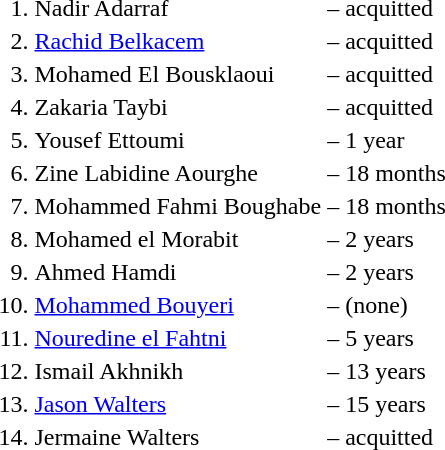<table>
<tr>
<td style="text-align:right;">1.</td>
<td>Nadir Adarraf</td>
<td>– acquitted</td>
</tr>
<tr>
<td style="text-align:right;">2.</td>
<td><a href='#'>Rachid Belkacem</a></td>
<td>– acquitted</td>
</tr>
<tr>
<td style="text-align:right;">3.</td>
<td>Mohamed El Bousklaoui</td>
<td>– acquitted</td>
</tr>
<tr>
<td style="text-align:right;">4.</td>
<td>Zakaria Taybi</td>
<td>– acquitted</td>
</tr>
<tr>
<td style="text-align:right;">5.</td>
<td>Yousef Ettoumi</td>
<td>– 1 year</td>
</tr>
<tr>
<td style="text-align:right;">6.</td>
<td>Zine Labidine Aourghe</td>
<td>– 18 months</td>
</tr>
<tr>
<td style="text-align:right;">7.</td>
<td>Mohammed Fahmi Boughabe</td>
<td>– 18 months</td>
</tr>
<tr>
<td style="text-align:right;">8.</td>
<td>Mohamed el Morabit</td>
<td>– 2 years</td>
</tr>
<tr>
<td style="text-align:right;">9.</td>
<td>Ahmed Hamdi</td>
<td>– 2 years</td>
</tr>
<tr>
<td style="text-align:right;">10.</td>
<td><a href='#'>Mohammed Bouyeri</a></td>
<td>– (none)</td>
</tr>
<tr>
<td style="text-align:right;">11.</td>
<td><a href='#'>Nouredine el Fahtni</a></td>
<td>– 5 years</td>
</tr>
<tr>
<td style="text-align:right;">12.</td>
<td>Ismail Akhnikh</td>
<td>– 13 years</td>
</tr>
<tr>
<td style="text-align:right;">13.</td>
<td><a href='#'>Jason Walters</a></td>
<td>– 15 years</td>
</tr>
<tr>
<td style="text-align:right;">14.</td>
<td>Jermaine Walters</td>
<td>– acquitted</td>
</tr>
</table>
